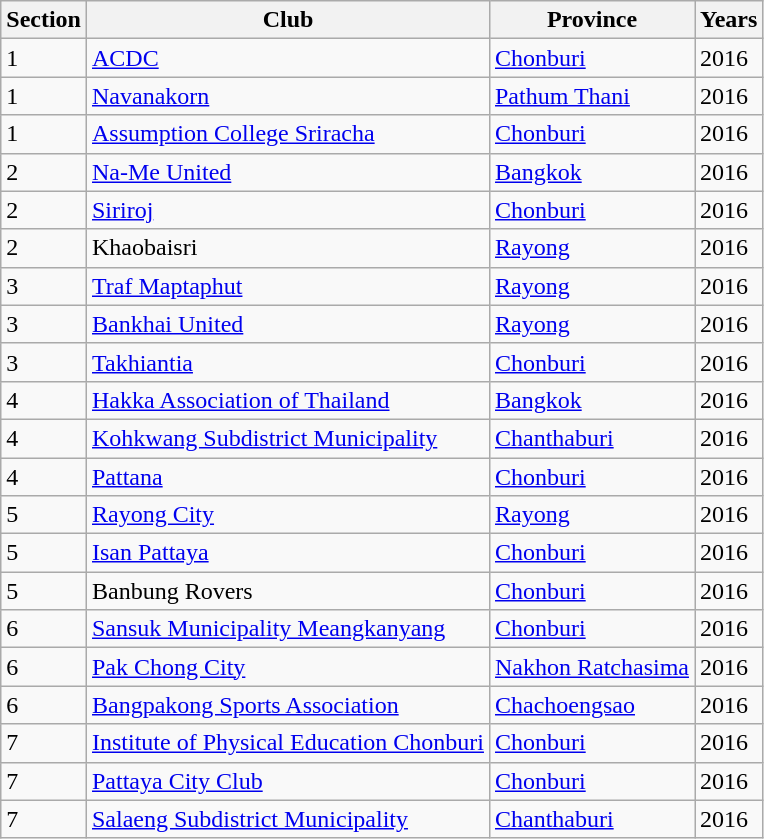<table class="wikitable">
<tr>
<th>Section</th>
<th>Club</th>
<th>Province</th>
<th>Years</th>
</tr>
<tr>
<td>1</td>
<td><a href='#'>ACDC</a></td>
<td><a href='#'>Chonburi</a></td>
<td>2016</td>
</tr>
<tr>
<td>1</td>
<td><a href='#'>Navanakorn</a></td>
<td><a href='#'>Pathum Thani</a></td>
<td>2016</td>
</tr>
<tr>
<td>1</td>
<td><a href='#'>Assumption College Sriracha</a></td>
<td><a href='#'>Chonburi</a></td>
<td>2016</td>
</tr>
<tr>
<td>2</td>
<td><a href='#'>Na-Me United</a></td>
<td><a href='#'>Bangkok</a></td>
<td>2016</td>
</tr>
<tr>
<td>2</td>
<td><a href='#'>Siriroj</a></td>
<td><a href='#'>Chonburi</a></td>
<td>2016</td>
</tr>
<tr>
<td>2</td>
<td>Khaobaisri</td>
<td><a href='#'>Rayong</a></td>
<td>2016</td>
</tr>
<tr>
<td>3</td>
<td><a href='#'>Traf Maptaphut</a></td>
<td><a href='#'>Rayong</a></td>
<td>2016</td>
</tr>
<tr>
<td>3</td>
<td><a href='#'>Bankhai United</a></td>
<td><a href='#'>Rayong</a></td>
<td>2016</td>
</tr>
<tr>
<td>3</td>
<td><a href='#'>Takhiantia</a></td>
<td><a href='#'>Chonburi</a></td>
<td>2016</td>
</tr>
<tr>
<td>4</td>
<td><a href='#'>Hakka Association of Thailand</a></td>
<td><a href='#'>Bangkok</a></td>
<td>2016</td>
</tr>
<tr>
<td>4</td>
<td><a href='#'>Kohkwang Subdistrict Municipality</a></td>
<td><a href='#'>Chanthaburi</a></td>
<td>2016</td>
</tr>
<tr>
<td>4</td>
<td><a href='#'>Pattana</a></td>
<td><a href='#'>Chonburi</a></td>
<td>2016</td>
</tr>
<tr>
<td>5</td>
<td><a href='#'>Rayong City</a></td>
<td><a href='#'>Rayong</a></td>
<td>2016</td>
</tr>
<tr>
<td>5</td>
<td><a href='#'>Isan Pattaya</a></td>
<td><a href='#'>Chonburi</a></td>
<td>2016</td>
</tr>
<tr>
<td>5</td>
<td>Banbung Rovers</td>
<td><a href='#'>Chonburi</a></td>
<td>2016</td>
</tr>
<tr>
<td>6</td>
<td><a href='#'>Sansuk Municipality Meangkanyang</a></td>
<td><a href='#'>Chonburi</a></td>
<td>2016</td>
</tr>
<tr>
<td>6</td>
<td><a href='#'>Pak Chong City</a></td>
<td><a href='#'>Nakhon Ratchasima</a></td>
<td>2016</td>
</tr>
<tr>
<td>6</td>
<td><a href='#'>Bangpakong Sports Association</a></td>
<td><a href='#'>Chachoengsao</a></td>
<td>2016</td>
</tr>
<tr>
<td>7</td>
<td><a href='#'>Institute of Physical Education Chonburi</a></td>
<td><a href='#'>Chonburi</a></td>
<td>2016</td>
</tr>
<tr>
<td>7</td>
<td><a href='#'>Pattaya City Club</a></td>
<td><a href='#'>Chonburi</a></td>
<td>2016</td>
</tr>
<tr>
<td>7</td>
<td><a href='#'>Salaeng Subdistrict Municipality</a></td>
<td><a href='#'>Chanthaburi</a></td>
<td>2016</td>
</tr>
</table>
